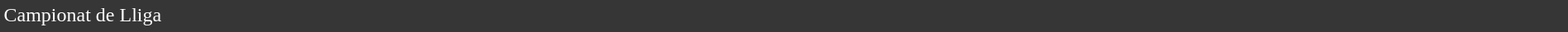<table style="width: 100%; background:#363636; color:white;">
<tr>
<td>Campionat de Lliga</td>
</tr>
<tr>
</tr>
</table>
